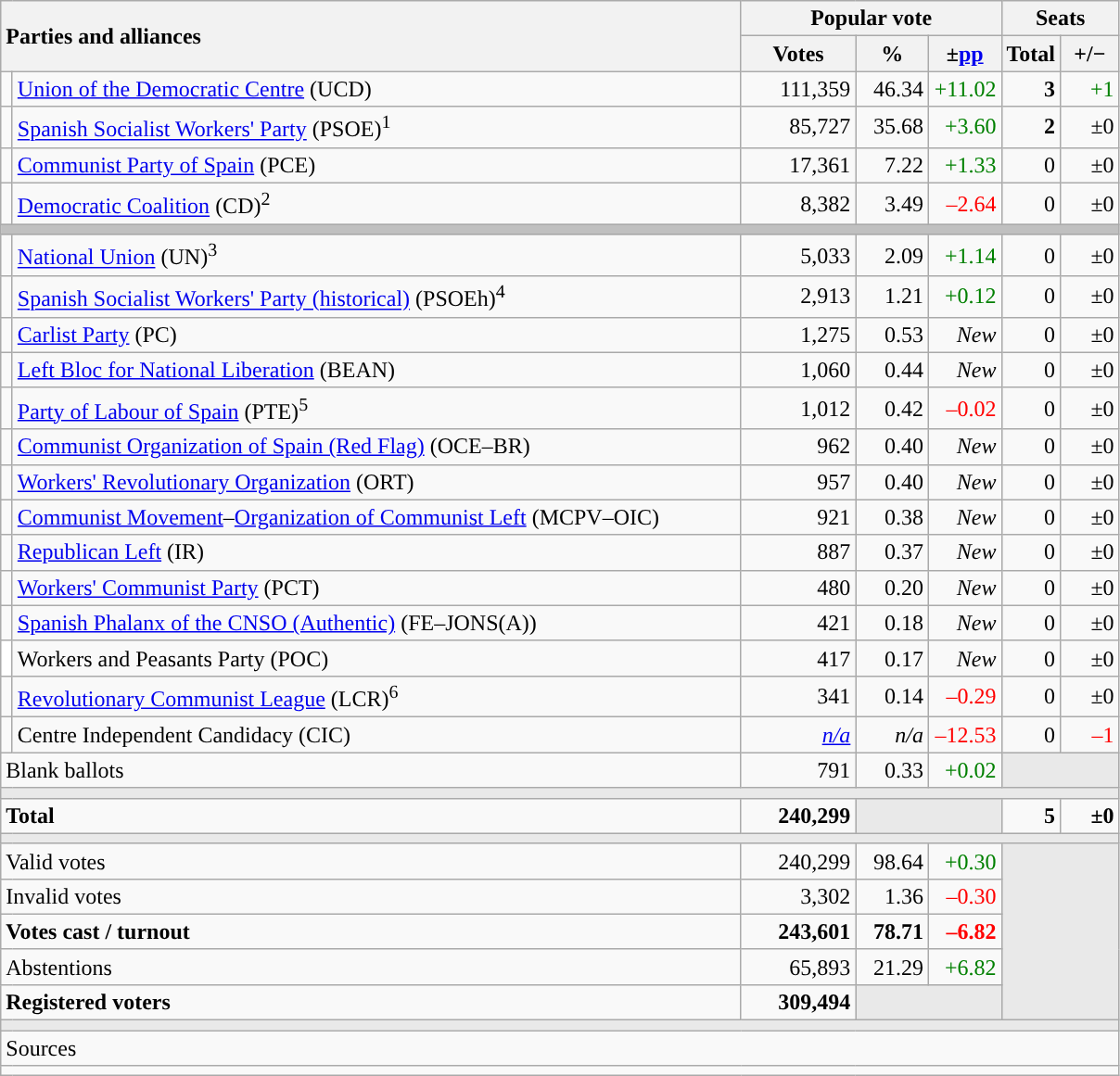<table class="wikitable" style="text-align:right;">
<tr>
<th style="text-align:left;" rowspan="2" colspan="2" width="525">Parties and alliances</th>
<th colspan="3">Popular vote</th>
<th colspan="2">Seats</th>
</tr>
<tr>
<th width="75">Votes</th>
<th width="45">%</th>
<th width="45">±<a href='#'>pp</a></th>
<th width="35">Total</th>
<th width="35">+/−</th>
</tr>
<tr>
<td width="1" style="color:inherit;background:"></td>
<td align="left"><a href='#'>Union of the Democratic Centre</a> (UCD)</td>
<td>111,359</td>
<td>46.34</td>
<td style="color:green;">+11.02</td>
<td><strong>3</strong></td>
<td style="color:green;">+1</td>
</tr>
<tr>
<td style="color:inherit;background:"></td>
<td align="left"><a href='#'>Spanish Socialist Workers' Party</a> (PSOE)<sup>1</sup></td>
<td>85,727</td>
<td>35.68</td>
<td style="color:green;">+3.60</td>
<td><strong>2</strong></td>
<td>±0</td>
</tr>
<tr>
<td style="color:inherit;background:"></td>
<td align="left"><a href='#'>Communist Party of Spain</a> (PCE)</td>
<td>17,361</td>
<td>7.22</td>
<td style="color:green;">+1.33</td>
<td>0</td>
<td>±0</td>
</tr>
<tr>
<td style="color:inherit;background:"></td>
<td align="left"><a href='#'>Democratic Coalition</a> (CD)<sup>2</sup></td>
<td>8,382</td>
<td>3.49</td>
<td style="color:red;">–2.64</td>
<td>0</td>
<td>±0</td>
</tr>
<tr>
<td colspan="7" bgcolor="#C0C0C0"></td>
</tr>
<tr>
<td style="color:inherit;background:"></td>
<td align="left"><a href='#'>National Union</a> (UN)<sup>3</sup></td>
<td>5,033</td>
<td>2.09</td>
<td style="color:green;">+1.14</td>
<td>0</td>
<td>±0</td>
</tr>
<tr>
<td style="color:inherit;background:"></td>
<td align="left"><a href='#'>Spanish Socialist Workers' Party (historical)</a> (PSOEh)<sup>4</sup></td>
<td>2,913</td>
<td>1.21</td>
<td style="color:green;">+0.12</td>
<td>0</td>
<td>±0</td>
</tr>
<tr>
<td style="color:inherit;background:"></td>
<td align="left"><a href='#'>Carlist Party</a> (PC)</td>
<td>1,275</td>
<td>0.53</td>
<td><em>New</em></td>
<td>0</td>
<td>±0</td>
</tr>
<tr>
<td style="color:inherit;background:"></td>
<td align="left"><a href='#'>Left Bloc for National Liberation</a> (BEAN)</td>
<td>1,060</td>
<td>0.44</td>
<td><em>New</em></td>
<td>0</td>
<td>±0</td>
</tr>
<tr>
<td style="color:inherit;background:"></td>
<td align="left"><a href='#'>Party of Labour of Spain</a> (PTE)<sup>5</sup></td>
<td>1,012</td>
<td>0.42</td>
<td style="color:red;">–0.02</td>
<td>0</td>
<td>±0</td>
</tr>
<tr>
<td style="color:inherit;background:"></td>
<td align="left"><a href='#'>Communist Organization of Spain (Red Flag)</a> (OCE–BR)</td>
<td>962</td>
<td>0.40</td>
<td><em>New</em></td>
<td>0</td>
<td>±0</td>
</tr>
<tr>
<td style="color:inherit;background:"></td>
<td align="left"><a href='#'>Workers' Revolutionary Organization</a> (ORT)</td>
<td>957</td>
<td>0.40</td>
<td><em>New</em></td>
<td>0</td>
<td>±0</td>
</tr>
<tr>
<td style="color:inherit;background:"></td>
<td align="left"><a href='#'>Communist Movement</a>–<a href='#'>Organization of Communist Left</a> (MCPV–OIC)</td>
<td>921</td>
<td>0.38</td>
<td><em>New</em></td>
<td>0</td>
<td>±0</td>
</tr>
<tr>
<td style="color:inherit;background:"></td>
<td align="left"><a href='#'>Republican Left</a> (IR)</td>
<td>887</td>
<td>0.37</td>
<td><em>New</em></td>
<td>0</td>
<td>±0</td>
</tr>
<tr>
<td style="color:inherit;background:"></td>
<td align="left"><a href='#'>Workers' Communist Party</a> (PCT)</td>
<td>480</td>
<td>0.20</td>
<td><em>New</em></td>
<td>0</td>
<td>±0</td>
</tr>
<tr>
<td style="color:inherit;background:"></td>
<td align="left"><a href='#'>Spanish Phalanx of the CNSO (Authentic)</a> (FE–JONS(A))</td>
<td>421</td>
<td>0.18</td>
<td><em>New</em></td>
<td>0</td>
<td>±0</td>
</tr>
<tr>
<td bgcolor="white"></td>
<td align="left">Workers and Peasants Party (POC)</td>
<td>417</td>
<td>0.17</td>
<td><em>New</em></td>
<td>0</td>
<td>±0</td>
</tr>
<tr>
<td style="color:inherit;background:"></td>
<td align="left"><a href='#'>Revolutionary Communist League</a> (LCR)<sup>6</sup></td>
<td>341</td>
<td>0.14</td>
<td style="color:red;">–0.29</td>
<td>0</td>
<td>±0</td>
</tr>
<tr>
<td style="color:inherit;background:"></td>
<td align="left">Centre Independent Candidacy (CIC)</td>
<td><em><a href='#'>n/a</a></em></td>
<td><em>n/a</em></td>
<td style="color:red;">–12.53</td>
<td>0</td>
<td style="color:red;">–1</td>
</tr>
<tr>
<td align="left" colspan="2">Blank ballots</td>
<td>791</td>
<td>0.33</td>
<td style="color:green;">+0.02</td>
<td bgcolor="#E9E9E9" colspan="2"></td>
</tr>
<tr>
<td colspan="7" bgcolor="#E9E9E9"></td>
</tr>
<tr style="font-weight:bold;">
<td align="left" colspan="2">Total</td>
<td>240,299</td>
<td bgcolor="#E9E9E9" colspan="2"></td>
<td>5</td>
<td>±0</td>
</tr>
<tr>
<td colspan="7" bgcolor="#E9E9E9"></td>
</tr>
<tr>
<td align="left" colspan="2">Valid votes</td>
<td>240,299</td>
<td>98.64</td>
<td style="color:green;">+0.30</td>
<td bgcolor="#E9E9E9" colspan="2" rowspan="5"></td>
</tr>
<tr>
<td align="left" colspan="2">Invalid votes</td>
<td>3,302</td>
<td>1.36</td>
<td style="color:red;">–0.30</td>
</tr>
<tr style="font-weight:bold;">
<td align="left" colspan="2">Votes cast / turnout</td>
<td>243,601</td>
<td>78.71</td>
<td style="color:red;">–6.82</td>
</tr>
<tr>
<td align="left" colspan="2">Abstentions</td>
<td>65,893</td>
<td>21.29</td>
<td style="color:green;">+6.82</td>
</tr>
<tr style="font-weight:bold;">
<td align="left" colspan="2">Registered voters</td>
<td>309,494</td>
<td bgcolor="#E9E9E9" colspan="2"></td>
</tr>
<tr>
<td colspan="7" bgcolor="#E9E9E9"></td>
</tr>
<tr>
<td align="left" colspan="7">Sources</td>
</tr>
<tr>
<td colspan="7" style="text-align:left; max-width:790px;"></td>
</tr>
</table>
